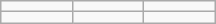<table class="wikitable" style="width: 9em; text-align: center;">
<tr>
<td></td>
<td></td>
<td></td>
</tr>
<tr>
<td></td>
<td></td>
<td></td>
</tr>
</table>
